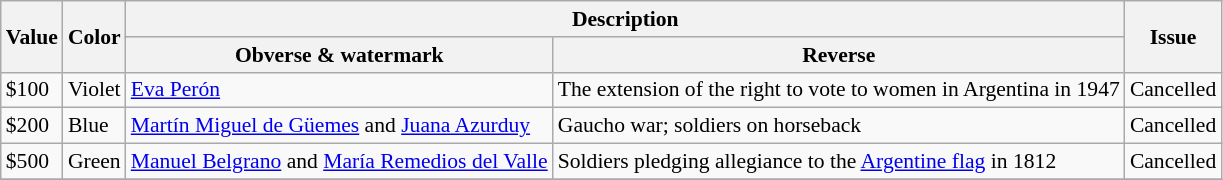<table class="wikitable" style="font-size: 90%">
<tr>
<th rowspan="2">Value</th>
<th rowspan="2">Color</th>
<th colspan="2">Description</th>
<th rowspan="2">Issue</th>
</tr>
<tr>
<th>Obverse & watermark</th>
<th>Reverse</th>
</tr>
<tr>
<td>$100</td>
<td>Violet</td>
<td><a href='#'>Eva Perón</a></td>
<td>The extension of the right to vote to women in Argentina in 1947</td>
<td>Cancelled</td>
</tr>
<tr>
<td>$200</td>
<td>Blue</td>
<td><a href='#'>Martín Miguel de Güemes</a> and <a href='#'>Juana Azurduy</a></td>
<td>Gaucho war; soldiers on horseback</td>
<td>Cancelled</td>
</tr>
<tr>
<td>$500</td>
<td>Green</td>
<td><a href='#'>Manuel Belgrano</a> and <a href='#'>María Remedios del Valle</a></td>
<td>Soldiers pledging allegiance to the <a href='#'>Argentine flag</a> in 1812</td>
<td>Cancelled</td>
</tr>
<tr>
</tr>
</table>
